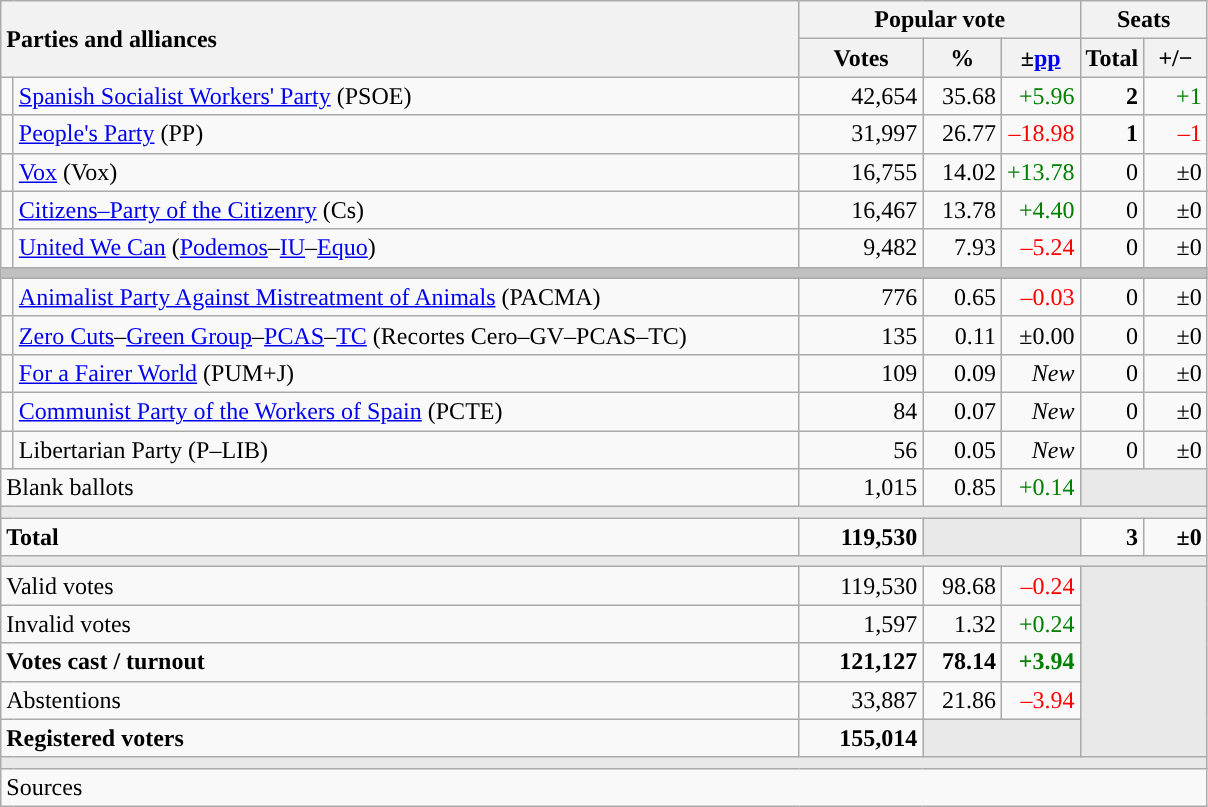<table class="wikitable" style="text-align:right;">
<tr>
<th style="text-align:left;" rowspan="2" colspan="2" width="525">Parties and alliances</th>
<th colspan="3">Popular vote</th>
<th colspan="2">Seats</th>
</tr>
<tr>
<th width="75">Votes</th>
<th width="45">%</th>
<th width="45">±<a href='#'>pp</a></th>
<th width="35">Total</th>
<th width="35">+/−</th>
</tr>
<tr>
<td width="1" style="color:inherit;background:"></td>
<td align="left"><a href='#'>Spanish Socialist Workers' Party</a> (PSOE)</td>
<td>42,654</td>
<td>35.68</td>
<td style="color:green;">+5.96</td>
<td><strong>2</strong></td>
<td style="color:green;">+1</td>
</tr>
<tr>
<td style="color:inherit;background:"></td>
<td align="left"><a href='#'>People's Party</a> (PP)</td>
<td>31,997</td>
<td>26.77</td>
<td style="color:red;">–18.98</td>
<td><strong>1</strong></td>
<td style="color:red;">–1</td>
</tr>
<tr>
<td style="color:inherit;background:"></td>
<td align="left"><a href='#'>Vox</a> (Vox)</td>
<td>16,755</td>
<td>14.02</td>
<td style="color:green;">+13.78</td>
<td>0</td>
<td>±0</td>
</tr>
<tr>
<td style="color:inherit;background:"></td>
<td align="left"><a href='#'>Citizens–Party of the Citizenry</a> (Cs)</td>
<td>16,467</td>
<td>13.78</td>
<td style="color:green;">+4.40</td>
<td>0</td>
<td>±0</td>
</tr>
<tr>
<td style="color:inherit;background:"></td>
<td align="left"><a href='#'>United We Can</a> (<a href='#'>Podemos</a>–<a href='#'>IU</a>–<a href='#'>Equo</a>)</td>
<td>9,482</td>
<td>7.93</td>
<td style="color:red;">–5.24</td>
<td>0</td>
<td>±0</td>
</tr>
<tr>
<td colspan="7" bgcolor="#C0C0C0"></td>
</tr>
<tr>
<td style="color:inherit;background:"></td>
<td align="left"><a href='#'>Animalist Party Against Mistreatment of Animals</a> (PACMA)</td>
<td>776</td>
<td>0.65</td>
<td style="color:red;">–0.03</td>
<td>0</td>
<td>±0</td>
</tr>
<tr>
<td style="color:inherit;background:"></td>
<td align="left"><a href='#'>Zero Cuts</a>–<a href='#'>Green Group</a>–<a href='#'>PCAS</a>–<a href='#'>TC</a> (Recortes Cero–GV–PCAS–TC)</td>
<td>135</td>
<td>0.11</td>
<td>±0.00</td>
<td>0</td>
<td>±0</td>
</tr>
<tr>
<td style="color:inherit;background:"></td>
<td align="left"><a href='#'>For a Fairer World</a> (PUM+J)</td>
<td>109</td>
<td>0.09</td>
<td><em>New</em></td>
<td>0</td>
<td>±0</td>
</tr>
<tr>
<td style="color:inherit;background:"></td>
<td align="left"><a href='#'>Communist Party of the Workers of Spain</a> (PCTE)</td>
<td>84</td>
<td>0.07</td>
<td><em>New</em></td>
<td>0</td>
<td>±0</td>
</tr>
<tr>
<td style="color:inherit;background:"></td>
<td align="left">Libertarian Party (P–LIB)</td>
<td>56</td>
<td>0.05</td>
<td><em>New</em></td>
<td>0</td>
<td>±0</td>
</tr>
<tr>
<td align="left" colspan="2">Blank ballots</td>
<td>1,015</td>
<td>0.85</td>
<td style="color:green;">+0.14</td>
<td bgcolor="#E9E9E9" colspan="2"></td>
</tr>
<tr>
<td colspan="7" bgcolor="#E9E9E9"></td>
</tr>
<tr style="font-weight:bold;">
<td align="left" colspan="2">Total</td>
<td>119,530</td>
<td bgcolor="#E9E9E9" colspan="2"></td>
<td>3</td>
<td>±0</td>
</tr>
<tr>
<td colspan="7" bgcolor="#E9E9E9"></td>
</tr>
<tr>
<td align="left" colspan="2">Valid votes</td>
<td>119,530</td>
<td>98.68</td>
<td style="color:red;">–0.24</td>
<td bgcolor="#E9E9E9" colspan="2" rowspan="5"></td>
</tr>
<tr>
<td align="left" colspan="2">Invalid votes</td>
<td>1,597</td>
<td>1.32</td>
<td style="color:green;">+0.24</td>
</tr>
<tr style="font-weight:bold;">
<td align="left" colspan="2">Votes cast / turnout</td>
<td>121,127</td>
<td>78.14</td>
<td style="color:green;">+3.94</td>
</tr>
<tr>
<td align="left" colspan="2">Abstentions</td>
<td>33,887</td>
<td>21.86</td>
<td style="color:red;">–3.94</td>
</tr>
<tr style="font-weight:bold;">
<td align="left" colspan="2">Registered voters</td>
<td>155,014</td>
<td bgcolor="#E9E9E9" colspan="2"></td>
</tr>
<tr>
<td colspan="7" bgcolor="#E9E9E9"></td>
</tr>
<tr>
<td align="left" colspan="7">Sources</td>
</tr>
</table>
